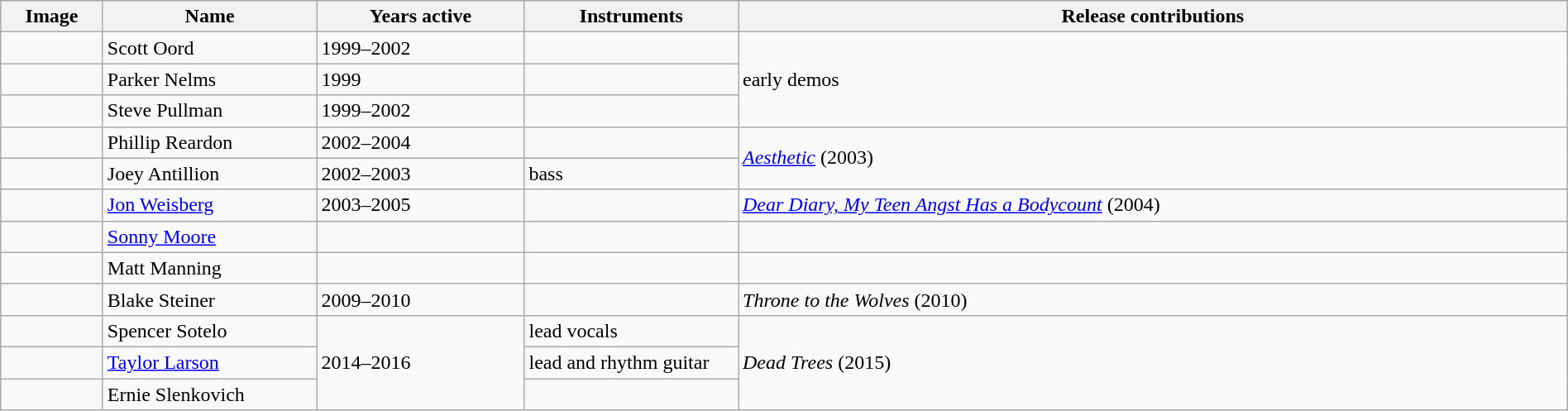<table class="wikitable" width="100%" border="1">
<tr>
<th width="75">Image</th>
<th width="165">Name</th>
<th width="160">Years active</th>
<th width="165">Instruments</th>
<th>Release contributions</th>
</tr>
<tr>
<td></td>
<td>Scott Oord</td>
<td>1999–2002</td>
<td></td>
<td rowspan="3">early demos</td>
</tr>
<tr>
<td></td>
<td>Parker Nelms</td>
<td>1999</td>
<td></td>
</tr>
<tr>
<td></td>
<td>Steve Pullman</td>
<td>1999–2002</td>
<td></td>
</tr>
<tr>
<td></td>
<td>Phillip Reardon</td>
<td>2002–2004</td>
<td></td>
<td rowspan="2"><em><a href='#'>Aesthetic</a></em> (2003)</td>
</tr>
<tr>
<td></td>
<td>Joey Antillion</td>
<td>2002–2003</td>
<td>bass</td>
</tr>
<tr>
<td></td>
<td><a href='#'>Jon Weisberg</a></td>
<td>2003–2005</td>
<td></td>
<td><em><a href='#'>Dear Diary, My Teen Angst Has a Bodycount</a></em> (2004)</td>
</tr>
<tr>
<td></td>
<td><a href='#'>Sonny Moore</a></td>
<td></td>
<td></td>
<td></td>
</tr>
<tr>
<td></td>
<td>Matt Manning</td>
<td></td>
<td></td>
<td></td>
</tr>
<tr>
<td></td>
<td>Blake Steiner</td>
<td>2009–2010</td>
<td></td>
<td><em>Throne to the Wolves</em> (2010)</td>
</tr>
<tr>
<td></td>
<td>Spencer Sotelo</td>
<td rowspan="3">2014–2016</td>
<td>lead vocals</td>
<td rowspan="3"><em>Dead Trees</em> (2015)</td>
</tr>
<tr>
<td></td>
<td><a href='#'>Taylor Larson</a></td>
<td>lead and rhythm guitar</td>
</tr>
<tr>
<td></td>
<td>Ernie Slenkovich</td>
<td></td>
</tr>
</table>
